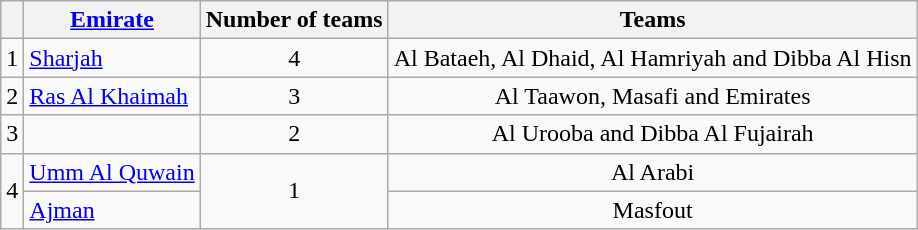<table class="wikitable">
<tr>
<th></th>
<th><a href='#'>Emirate</a></th>
<th>Number of teams</th>
<th>Teams</th>
</tr>
<tr>
<td>1</td>
<td> <a href='#'>Sharjah</a></td>
<td align=center>4</td>
<td align=center>Al Bataeh, Al Dhaid, Al Hamriyah and Dibba Al Hisn</td>
</tr>
<tr>
<td>2</td>
<td> <a href='#'>Ras Al Khaimah</a></td>
<td align=center>3</td>
<td align=center>Al Taawon, Masafi and Emirates</td>
</tr>
<tr>
<td>3</td>
<td></td>
<td align=center>2</td>
<td align=center>Al Urooba and Dibba Al Fujairah</td>
</tr>
<tr>
<td rowspan="2">4</td>
<td> <a href='#'>Umm Al Quwain</a></td>
<td rowspan="2" align=center>1</td>
<td align=center>Al Arabi</td>
</tr>
<tr>
<td> <a href='#'>Ajman</a></td>
<td align=center>Masfout</td>
</tr>
</table>
